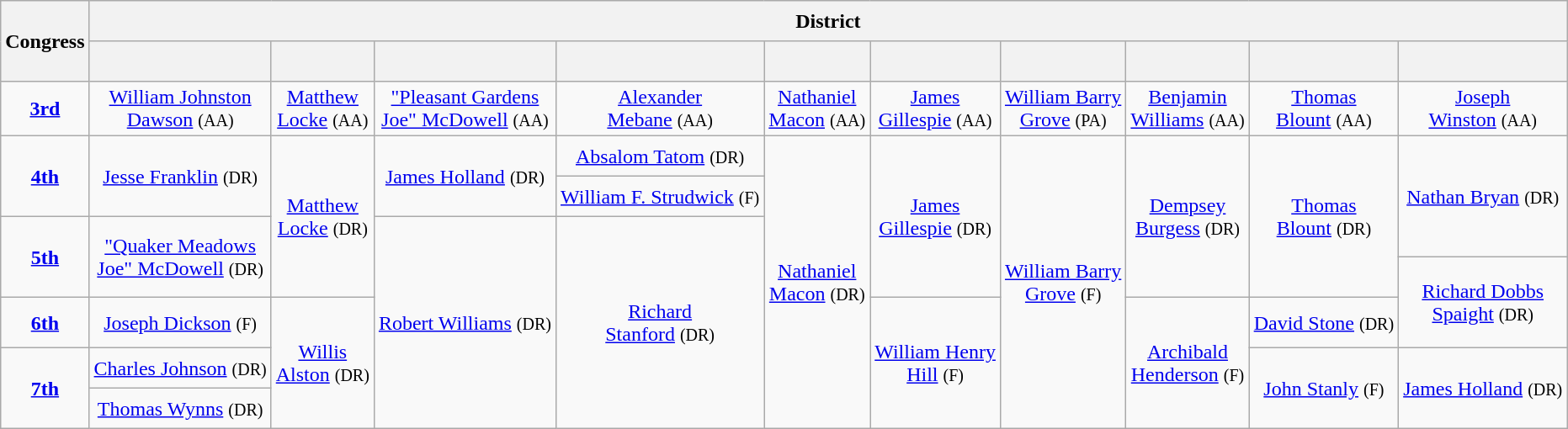<table class=wikitable style="text-align:center">
<tr style="height:2em">
<th rowspan=2>Congress</th>
<th colspan=10>District</th>
</tr>
<tr style="height:2em">
<th></th>
<th></th>
<th></th>
<th></th>
<th></th>
<th></th>
<th></th>
<th></th>
<th></th>
<th></th>
</tr>
<tr style="height:2em">
<td><strong><a href='#'>3rd</a></strong> </td>
<td><a href='#'>William Johnston<br>Dawson</a> <small>(AA)</small></td>
<td><a href='#'>Matthew<br>Locke</a> <small>(AA)</small></td>
<td><a href='#'>"Pleasant Gardens<br>Joe" McDowell</a> <small>(AA)</small></td>
<td><a href='#'>Alexander<br>Mebane</a> <small>(AA)</small></td>
<td><a href='#'>Nathaniel<br>Macon</a> <small>(AA)</small></td>
<td><a href='#'>James<br>Gillespie</a> <small>(AA)</small></td>
<td><a href='#'>William Barry<br>Grove</a> <small>(PA)</small></td>
<td><a href='#'>Benjamin<br>Williams</a> <small>(AA)</small></td>
<td><a href='#'>Thomas<br>Blount</a> <small>(AA)</small></td>
<td><a href='#'>Joseph<br>Winston</a> <small>(AA)</small></td>
</tr>
<tr style="height:2em">
<td rowspan=2><strong><a href='#'>4th</a></strong> </td>
<td rowspan=2 ><a href='#'>Jesse Franklin</a> <small>(DR)</small></td>
<td rowspan=4 ><a href='#'>Matthew<br>Locke</a> <small>(DR)</small></td>
<td rowspan=2 ><a href='#'>James Holland</a> <small>(DR)</small></td>
<td><a href='#'>Absalom Tatom</a> <small>(DR)</small></td>
<td rowspan=7 ><a href='#'>Nathaniel<br>Macon</a> <small>(DR)</small></td>
<td rowspan=4 ><a href='#'>James<br>Gillespie</a> <small>(DR)</small></td>
<td rowspan=7 ><a href='#'>William Barry<br>Grove</a> <small>(F)</small></td>
<td rowspan=4 ><a href='#'>Dempsey<br>Burgess</a> <small>(DR)</small></td>
<td rowspan=4 ><a href='#'>Thomas<br>Blount</a> <small>(DR)</small></td>
<td rowspan=3 ><a href='#'>Nathan Bryan</a> <small>(DR)</small></td>
</tr>
<tr style="height:2em">
<td><a href='#'>William F. Strudwick</a> <small>(F)</small></td>
</tr>
<tr style="height:2em">
<td rowspan=2><strong><a href='#'>5th</a></strong> </td>
<td rowspan=2 ><a href='#'>"Quaker Meadows<br>Joe" McDowell</a> <small>(DR)</small></td>
<td rowspan=5 ><a href='#'>Robert Williams</a> <small>(DR)</small></td>
<td rowspan=5 ><a href='#'>Richard<br>Stanford</a> <small>(DR)</small></td>
</tr>
<tr style="height:2em">
<td rowspan=2 ><a href='#'>Richard Dobbs<br>Spaight</a> <small>(DR)</small></td>
</tr>
<tr style="height:2.5em">
<td><strong><a href='#'>6th</a></strong> </td>
<td><a href='#'>Joseph Dickson</a> <small>(F)</small></td>
<td rowspan=3 ><a href='#'>Willis<br>Alston</a> <small>(DR)</small></td>
<td rowspan=3 ><a href='#'>William Henry<br>Hill</a> <small>(F)</small></td>
<td rowspan=3 ><a href='#'>Archibald<br>Henderson</a> <small>(F)</small></td>
<td><a href='#'>David Stone</a> <small>(DR)</small></td>
</tr>
<tr style="height:2em">
<td rowspan=2><strong><a href='#'>7th</a></strong> </td>
<td><a href='#'>Charles Johnson</a> <small>(DR)</small></td>
<td rowspan=2 ><a href='#'>John Stanly</a> <small>(F)</small></td>
<td rowspan=2 ><a href='#'>James Holland</a> <small>(DR)</small></td>
</tr>
<tr style="height:2em">
<td><a href='#'>Thomas Wynns</a> <small>(DR)</small></td>
</tr>
</table>
